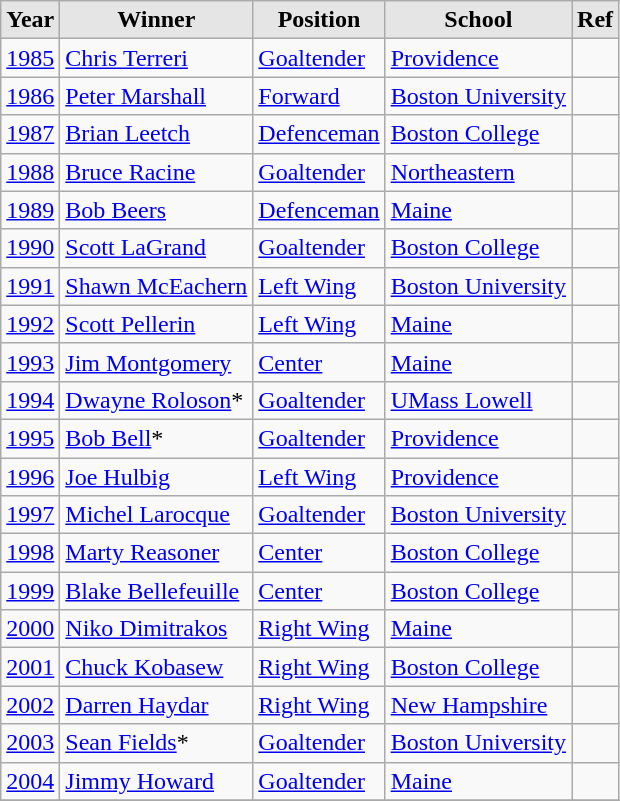<table class="wikitable sortable">
<tr>
<th style="background:#e5e5e5;">Year</th>
<th style="background:#e5e5e5;">Winner</th>
<th style="background:#e5e5e5;">Position</th>
<th style="background:#e5e5e5;">School</th>
<th style="background:#e5e5e5;">Ref</th>
</tr>
<tr>
<td><a href='#'>1985</a></td>
<td><a href='#'>Chris Terreri</a></td>
<td><a href='#'>Goaltender</a></td>
<td><a href='#'>Providence</a></td>
<td></td>
</tr>
<tr>
<td><a href='#'>1986</a></td>
<td><a href='#'>Peter Marshall</a></td>
<td><a href='#'>Forward</a></td>
<td><a href='#'>Boston University</a></td>
<td></td>
</tr>
<tr>
<td><a href='#'>1987</a></td>
<td><a href='#'>Brian Leetch</a></td>
<td><a href='#'>Defenceman</a></td>
<td><a href='#'>Boston College</a></td>
<td></td>
</tr>
<tr>
<td><a href='#'>1988</a></td>
<td><a href='#'>Bruce Racine</a></td>
<td><a href='#'>Goaltender</a></td>
<td><a href='#'>Northeastern</a></td>
<td></td>
</tr>
<tr>
<td><a href='#'>1989</a></td>
<td><a href='#'>Bob Beers</a></td>
<td><a href='#'>Defenceman</a></td>
<td><a href='#'>Maine</a></td>
<td></td>
</tr>
<tr>
<td><a href='#'>1990</a></td>
<td><a href='#'>Scott LaGrand</a></td>
<td><a href='#'>Goaltender</a></td>
<td><a href='#'>Boston College</a></td>
<td></td>
</tr>
<tr>
<td><a href='#'>1991</a></td>
<td><a href='#'>Shawn McEachern</a></td>
<td><a href='#'>Left Wing</a></td>
<td><a href='#'>Boston University</a></td>
<td></td>
</tr>
<tr>
<td><a href='#'>1992</a></td>
<td><a href='#'>Scott Pellerin</a></td>
<td><a href='#'>Left Wing</a></td>
<td><a href='#'>Maine</a></td>
<td></td>
</tr>
<tr>
<td><a href='#'>1993</a></td>
<td><a href='#'>Jim Montgomery</a></td>
<td><a href='#'>Center</a></td>
<td><a href='#'>Maine</a></td>
<td></td>
</tr>
<tr>
<td><a href='#'>1994</a></td>
<td><a href='#'>Dwayne Roloson</a>*</td>
<td><a href='#'>Goaltender</a></td>
<td><a href='#'>UMass Lowell</a></td>
<td></td>
</tr>
<tr>
<td><a href='#'>1995</a></td>
<td><a href='#'>Bob Bell</a>*</td>
<td><a href='#'>Goaltender</a></td>
<td><a href='#'>Providence</a></td>
<td></td>
</tr>
<tr>
<td><a href='#'>1996</a></td>
<td><a href='#'>Joe Hulbig</a></td>
<td><a href='#'>Left Wing</a></td>
<td><a href='#'>Providence</a></td>
<td></td>
</tr>
<tr>
<td><a href='#'>1997</a></td>
<td><a href='#'>Michel Larocque</a></td>
<td><a href='#'>Goaltender</a></td>
<td><a href='#'>Boston University</a></td>
<td></td>
</tr>
<tr>
<td><a href='#'>1998</a></td>
<td><a href='#'>Marty Reasoner</a></td>
<td><a href='#'>Center</a></td>
<td><a href='#'>Boston College</a></td>
<td></td>
</tr>
<tr>
<td><a href='#'>1999</a></td>
<td><a href='#'>Blake Bellefeuille</a></td>
<td><a href='#'>Center</a></td>
<td><a href='#'>Boston College</a></td>
<td></td>
</tr>
<tr>
<td><a href='#'>2000</a></td>
<td><a href='#'>Niko Dimitrakos</a></td>
<td><a href='#'>Right Wing</a></td>
<td><a href='#'>Maine</a></td>
<td></td>
</tr>
<tr>
<td><a href='#'>2001</a></td>
<td><a href='#'>Chuck Kobasew</a></td>
<td><a href='#'>Right Wing</a></td>
<td><a href='#'>Boston College</a></td>
<td></td>
</tr>
<tr>
<td><a href='#'>2002</a></td>
<td><a href='#'>Darren Haydar</a></td>
<td><a href='#'>Right Wing</a></td>
<td><a href='#'>New Hampshire</a></td>
<td></td>
</tr>
<tr>
<td><a href='#'>2003</a></td>
<td><a href='#'>Sean Fields</a>*</td>
<td><a href='#'>Goaltender</a></td>
<td><a href='#'>Boston University</a></td>
<td></td>
</tr>
<tr>
<td><a href='#'>2004</a></td>
<td><a href='#'>Jimmy Howard</a></td>
<td><a href='#'>Goaltender</a></td>
<td><a href='#'>Maine</a></td>
<td></td>
</tr>
<tr>
</tr>
</table>
